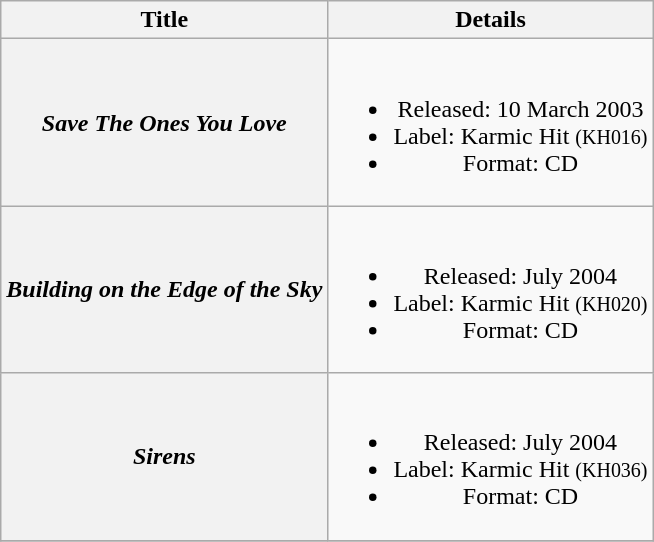<table class="wikitable plainrowheaders" style="text-align:center;" border="1">
<tr>
<th>Title</th>
<th>Details</th>
</tr>
<tr>
<th scope="row"><em>Save The Ones You Love</em></th>
<td><br><ul><li>Released: 10 March 2003</li><li>Label: Karmic Hit <small>(KH016)</small></li><li>Format: CD</li></ul></td>
</tr>
<tr>
<th scope="row"><em>Building on the Edge of the Sky</em></th>
<td><br><ul><li>Released: July 2004</li><li>Label: Karmic Hit <small>(KH020)</small></li><li>Format: CD</li></ul></td>
</tr>
<tr>
<th scope="row"><em>Sirens</em></th>
<td><br><ul><li>Released: July 2004</li><li>Label: Karmic Hit <small>(KH036)</small></li><li>Format: CD</li></ul></td>
</tr>
<tr>
</tr>
</table>
